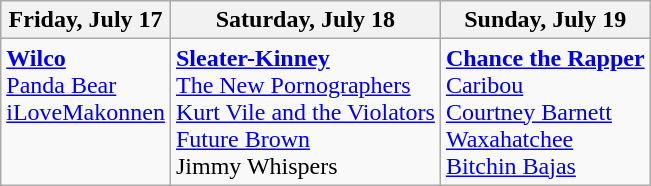<table class="wikitable">
<tr>
<th>Friday, July 17</th>
<th>Saturday, July 18</th>
<th>Sunday, July 19</th>
</tr>
<tr valign="top">
<td><strong><a href='#'>Wilco</a></strong><br><a href='#'>Panda Bear</a><br><a href='#'>iLoveMakonnen</a></td>
<td><strong><a href='#'>Sleater-Kinney</a></strong><br><a href='#'>The New Pornographers</a><br><a href='#'>Kurt Vile and the Violators</a><br><a href='#'>Future Brown</a><br>Jimmy Whispers</td>
<td><strong><a href='#'>Chance the Rapper</a></strong><br><a href='#'>Caribou</a><br><a href='#'>Courtney Barnett</a><br><a href='#'>Waxahatchee</a><br><a href='#'>Bitchin Bajas</a></td>
</tr>
</table>
